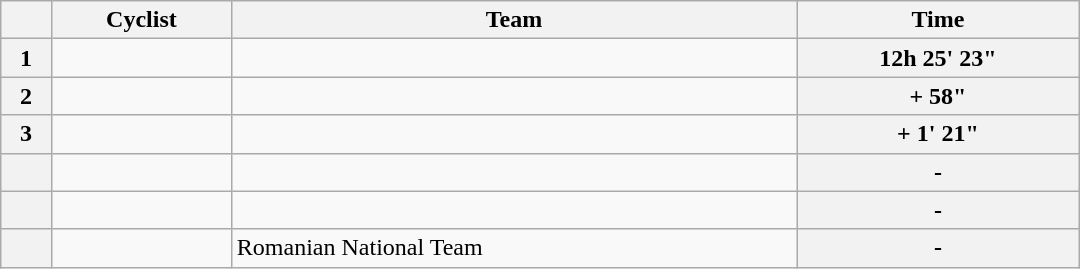<table class="wikitable" style="width:45em;margin-bottom:0;">
<tr>
<th></th>
<th>Cyclist</th>
<th>Team</th>
<th>Time</th>
</tr>
<tr>
<th style="text-align:center">1</th>
<td>  </td>
<td></td>
<th style="text-align:center">12h 25' 23"</th>
</tr>
<tr>
<th style="text-align:center">2</th>
<td></td>
<td></td>
<th style="text-align:center">+ 58"</th>
</tr>
<tr>
<th style="text-align:center">3</th>
<td></td>
<td></td>
<th style="text-align:center">+ 1' 21"</th>
</tr>
<tr>
<th style="text-align:center"></th>
<td></td>
<td></td>
<th style="text-align:center">-</th>
</tr>
<tr>
<th style="text-align:center "></th>
<td></td>
<td></td>
<th style="text-align:center">-</th>
</tr>
<tr>
<th style="text-align:center"></th>
<td></td>
<td>Romanian National Team</td>
<th style="text-align:center">-</th>
</tr>
</table>
